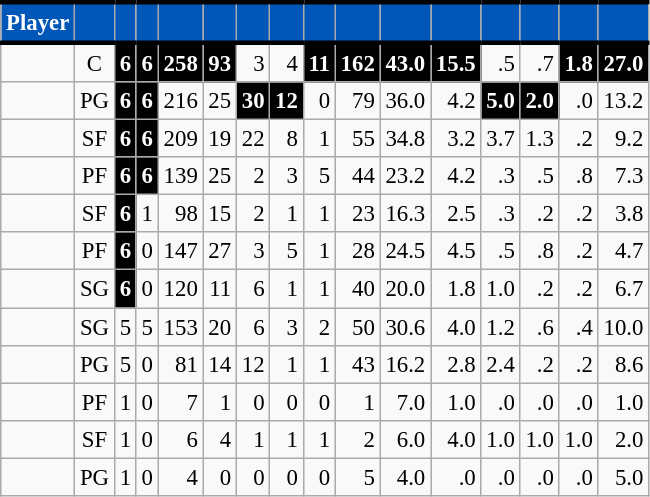<table class="wikitable sortable" style="font-size: 95%; text-align:right;">
<tr>
<th style="background:#0057B7; color:#FFFFFF; border-top:#010101 3px solid; border-bottom:#010101 3px solid;">Player</th>
<th style="background:#0057B7; color:#FFFFFF; border-top:#010101 3px solid; border-bottom:#010101 3px solid;"></th>
<th style="background:#0057B7; color:#FFFFFF; border-top:#010101 3px solid; border-bottom:#010101 3px solid;"></th>
<th style="background:#0057B7; color:#FFFFFF; border-top:#010101 3px solid; border-bottom:#010101 3px solid;"></th>
<th style="background:#0057B7; color:#FFFFFF; border-top:#010101 3px solid; border-bottom:#010101 3px solid;"></th>
<th style="background:#0057B7; color:#FFFFFF; border-top:#010101 3px solid; border-bottom:#010101 3px solid;"></th>
<th style="background:#0057B7; color:#FFFFFF; border-top:#010101 3px solid; border-bottom:#010101 3px solid;"></th>
<th style="background:#0057B7; color:#FFFFFF; border-top:#010101 3px solid; border-bottom:#010101 3px solid;"></th>
<th style="background:#0057B7; color:#FFFFFF; border-top:#010101 3px solid; border-bottom:#010101 3px solid;"></th>
<th style="background:#0057B7; color:#FFFFFF; border-top:#010101 3px solid; border-bottom:#010101 3px solid;"></th>
<th style="background:#0057B7; color:#FFFFFF; border-top:#010101 3px solid; border-bottom:#010101 3px solid;"></th>
<th style="background:#0057B7; color:#FFFFFF; border-top:#010101 3px solid; border-bottom:#010101 3px solid;"></th>
<th style="background:#0057B7; color:#FFFFFF; border-top:#010101 3px solid; border-bottom:#010101 3px solid;"></th>
<th style="background:#0057B7; color:#FFFFFF; border-top:#010101 3px solid; border-bottom:#010101 3px solid;"></th>
<th style="background:#0057B7; color:#FFFFFF; border-top:#010101 3px solid; border-bottom:#010101 3px solid;"></th>
<th style="background:#0057B7; color:#FFFFFF; border-top:#010101 3px solid; border-bottom:#010101 3px solid;"></th>
</tr>
<tr>
<td style="text-align:left;"></td>
<td style="text-align:center;">C</td>
<td style="background:#010101; color:#FFFFFF;"><strong>6</strong></td>
<td style="background:#010101; color:#FFFFFF;"><strong>6</strong></td>
<td style="background:#010101; color:#FFFFFF;"><strong>258</strong></td>
<td style="background:#010101; color:#FFFFFF;"><strong>93</strong></td>
<td>3</td>
<td>4</td>
<td style="background:#010101; color:#FFFFFF;"><strong>11</strong></td>
<td style="background:#010101; color:#FFFFFF;"><strong>162</strong></td>
<td style="background:#010101; color:#FFFFFF;"><strong>43.0</strong></td>
<td style="background:#010101; color:#FFFFFF;"><strong>15.5</strong></td>
<td>.5</td>
<td>.7</td>
<td style="background:#010101; color:#FFFFFF;"><strong>1.8</strong></td>
<td style="background:#010101; color:#FFFFFF;"><strong>27.0</strong></td>
</tr>
<tr>
<td style="text-align:left;"></td>
<td style="text-align:center;">PG</td>
<td style="background:#010101; color:#FFFFFF;"><strong>6</strong></td>
<td style="background:#010101; color:#FFFFFF;"><strong>6</strong></td>
<td>216</td>
<td>25</td>
<td style="background:#010101; color:#FFFFFF;"><strong>30</strong></td>
<td style="background:#010101; color:#FFFFFF;"><strong>12</strong></td>
<td>0</td>
<td>79</td>
<td>36.0</td>
<td>4.2</td>
<td style="background:#010101; color:#FFFFFF;"><strong>5.0</strong></td>
<td style="background:#010101; color:#FFFFFF;"><strong>2.0</strong></td>
<td>.0</td>
<td>13.2</td>
</tr>
<tr>
<td style="text-align:left;"></td>
<td style="text-align:center;">SF</td>
<td style="background:#010101; color:#FFFFFF;"><strong>6</strong></td>
<td style="background:#010101; color:#FFFFFF;"><strong>6</strong></td>
<td>209</td>
<td>19</td>
<td>22</td>
<td>8</td>
<td>1</td>
<td>55</td>
<td>34.8</td>
<td>3.2</td>
<td>3.7</td>
<td>1.3</td>
<td>.2</td>
<td>9.2</td>
</tr>
<tr>
<td style="text-align:left;"></td>
<td style="text-align:center;">PF</td>
<td style="background:#010101; color:#FFFFFF;"><strong>6</strong></td>
<td style="background:#010101; color:#FFFFFF;"><strong>6</strong></td>
<td>139</td>
<td>25</td>
<td>2</td>
<td>3</td>
<td>5</td>
<td>44</td>
<td>23.2</td>
<td>4.2</td>
<td>.3</td>
<td>.5</td>
<td>.8</td>
<td>7.3</td>
</tr>
<tr>
<td style="text-align:left;"></td>
<td style="text-align:center;">SF</td>
<td style="background:#010101; color:#FFFFFF;"><strong>6</strong></td>
<td>1</td>
<td>98</td>
<td>15</td>
<td>2</td>
<td>1</td>
<td>1</td>
<td>23</td>
<td>16.3</td>
<td>2.5</td>
<td>.3</td>
<td>.2</td>
<td>.2</td>
<td>3.8</td>
</tr>
<tr>
<td style="text-align:left;"></td>
<td style="text-align:center;">PF</td>
<td style="background:#010101; color:#FFFFFF;"><strong>6</strong></td>
<td>0</td>
<td>147</td>
<td>27</td>
<td>3</td>
<td>5</td>
<td>1</td>
<td>28</td>
<td>24.5</td>
<td>4.5</td>
<td>.5</td>
<td>.8</td>
<td>.2</td>
<td>4.7</td>
</tr>
<tr>
<td style="text-align:left;"></td>
<td style="text-align:center;">SG</td>
<td style="background:#010101; color:#FFFFFF;"><strong>6</strong></td>
<td>0</td>
<td>120</td>
<td>11</td>
<td>6</td>
<td>1</td>
<td>1</td>
<td>40</td>
<td>20.0</td>
<td>1.8</td>
<td>1.0</td>
<td>.2</td>
<td>.2</td>
<td>6.7</td>
</tr>
<tr>
<td style="text-align:left;"></td>
<td style="text-align:center;">SG</td>
<td>5</td>
<td>5</td>
<td>153</td>
<td>20</td>
<td>6</td>
<td>3</td>
<td>2</td>
<td>50</td>
<td>30.6</td>
<td>4.0</td>
<td>1.2</td>
<td>.6</td>
<td>.4</td>
<td>10.0</td>
</tr>
<tr>
<td style="text-align:left;"></td>
<td style="text-align:center;">PG</td>
<td>5</td>
<td>0</td>
<td>81</td>
<td>14</td>
<td>12</td>
<td>1</td>
<td>1</td>
<td>43</td>
<td>16.2</td>
<td>2.8</td>
<td>2.4</td>
<td>.2</td>
<td>.2</td>
<td>8.6</td>
</tr>
<tr>
<td style="text-align:left;"></td>
<td style="text-align:center;">PF</td>
<td>1</td>
<td>0</td>
<td>7</td>
<td>1</td>
<td>0</td>
<td>0</td>
<td>0</td>
<td>1</td>
<td>7.0</td>
<td>1.0</td>
<td>.0</td>
<td>.0</td>
<td>.0</td>
<td>1.0</td>
</tr>
<tr>
<td style="text-align:left;"></td>
<td style="text-align:center;">SF</td>
<td>1</td>
<td>0</td>
<td>6</td>
<td>4</td>
<td>1</td>
<td>1</td>
<td>1</td>
<td>2</td>
<td>6.0</td>
<td>4.0</td>
<td>1.0</td>
<td>1.0</td>
<td>1.0</td>
<td>2.0</td>
</tr>
<tr>
<td style="text-align:left;"></td>
<td style="text-align:center;">PG</td>
<td>1</td>
<td>0</td>
<td>4</td>
<td>0</td>
<td>0</td>
<td>0</td>
<td>0</td>
<td>5</td>
<td>4.0</td>
<td>.0</td>
<td>.0</td>
<td>.0</td>
<td>.0</td>
<td>5.0</td>
</tr>
</table>
